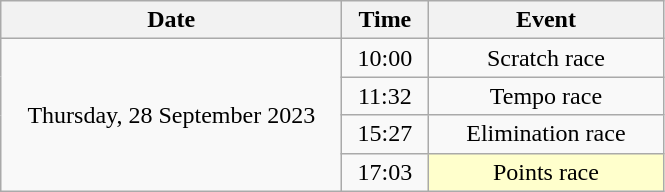<table class = "wikitable" style="text-align:center;">
<tr>
<th width=220>Date</th>
<th width=50>Time</th>
<th width=150>Event</th>
</tr>
<tr>
<td rowspan=4>Thursday, 28 September 2023</td>
<td>10:00</td>
<td>Scratch race</td>
</tr>
<tr>
<td>11:32</td>
<td>Tempo race</td>
</tr>
<tr>
<td>15:27</td>
<td>Elimination race</td>
</tr>
<tr>
<td>17:03</td>
<td bgcolor=ffffcc>Points race</td>
</tr>
</table>
